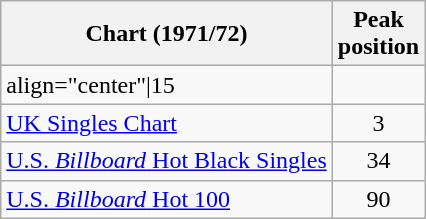<table class="wikitable">
<tr>
<th>Chart (1971/72)</th>
<th>Peak<br>position</th>
</tr>
<tr>
<td Netherlands (Dutch Top 40)>align="center"|15</td>
</tr>
<tr>
<td><a href='#'>UK Singles Chart</a></td>
<td align="center">3</td>
</tr>
<tr>
<td><a href='#'>U.S. <em>Billboard</em> Hot Black Singles</a></td>
<td align="center">34</td>
</tr>
<tr>
<td><a href='#'>U.S. <em>Billboard</em> Hot 100</a></td>
<td align="center">90</td>
</tr>
</table>
